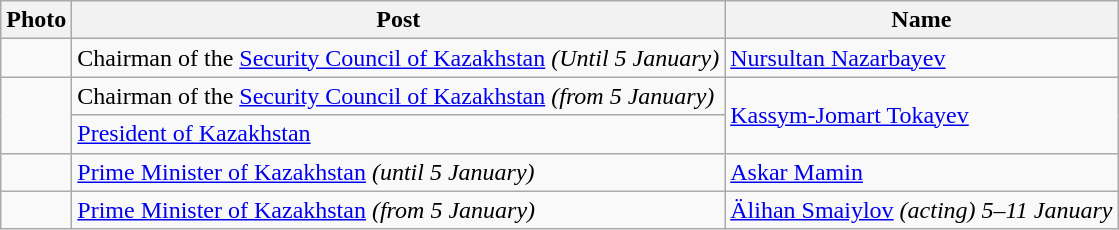<table class=wikitable>
<tr>
<th>Photo</th>
<th>Post</th>
<th>Name</th>
</tr>
<tr>
<td></td>
<td>Chairman of the <a href='#'>Security Council of Kazakhstan</a> <em>(Until 5 January)</em></td>
<td><a href='#'>Nursultan Nazarbayev</a></td>
</tr>
<tr>
<td rowspan="2"></td>
<td>Chairman of the <a href='#'>Security Council of Kazakhstan</a> <em>(from 5 January)</em></td>
<td rowspan="2"><a href='#'>Kassym-Jomart Tokayev</a></td>
</tr>
<tr>
<td><a href='#'>President of Kazakhstan</a></td>
</tr>
<tr>
<td></td>
<td><a href='#'>Prime Minister of Kazakhstan</a> <em>(until 5 January)</em></td>
<td><a href='#'>Askar Mamin</a></td>
</tr>
<tr>
<td></td>
<td><a href='#'>Prime Minister of Kazakhstan</a> <em>(from 5 January)</em></td>
<td><a href='#'>Älihan Smaiylov</a> <em>(acting) 5–11 January</em></td>
</tr>
</table>
